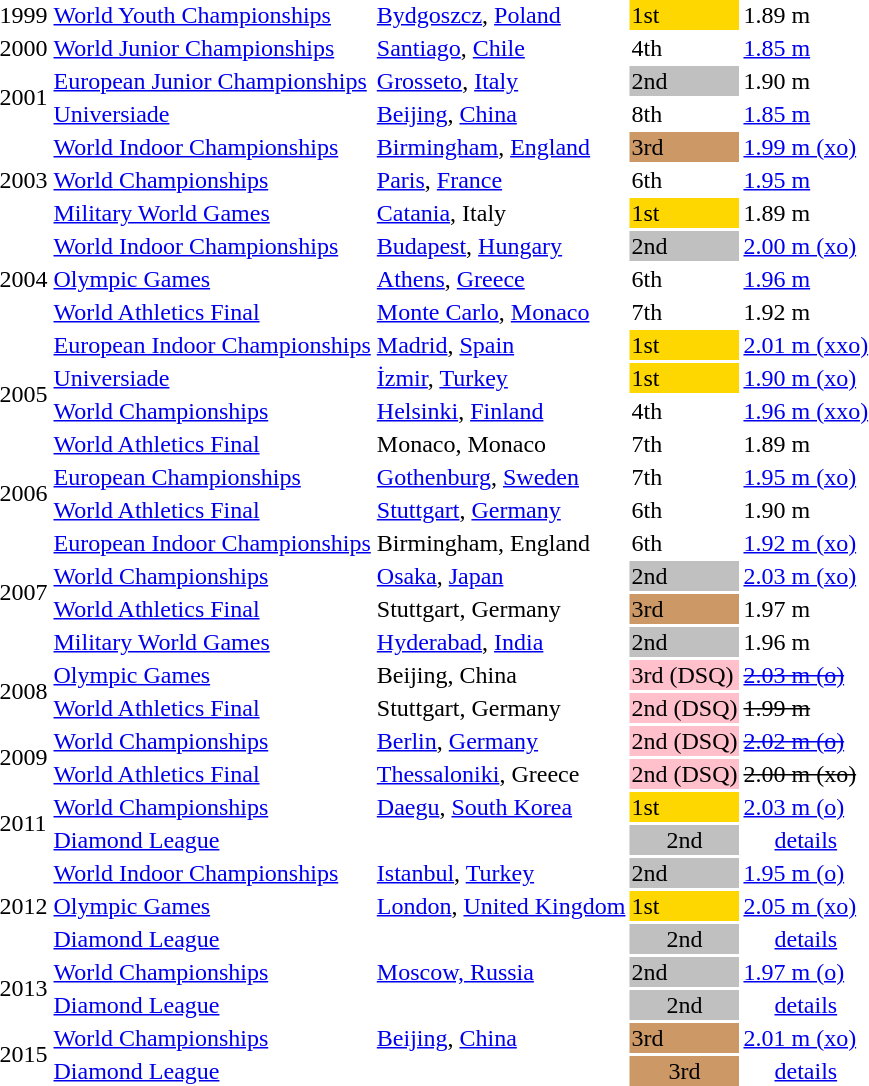<table>
<tr>
<td>1999</td>
<td><a href='#'>World Youth Championships</a></td>
<td><a href='#'>Bydgoszcz</a>, <a href='#'>Poland</a></td>
<td bgcolor=gold>1st</td>
<td>1.89 m</td>
</tr>
<tr>
<td>2000</td>
<td><a href='#'>World Junior Championships</a></td>
<td><a href='#'>Santiago</a>, <a href='#'>Chile</a></td>
<td>4th</td>
<td><a href='#'>1.85 m</a></td>
</tr>
<tr>
<td rowspan=2>2001</td>
<td><a href='#'>European Junior Championships</a></td>
<td><a href='#'>Grosseto</a>, <a href='#'>Italy</a></td>
<td bgcolor=silver>2nd</td>
<td>1.90 m</td>
</tr>
<tr>
<td><a href='#'>Universiade</a></td>
<td><a href='#'>Beijing</a>, <a href='#'>China</a></td>
<td>8th</td>
<td><a href='#'>1.85 m</a></td>
</tr>
<tr>
<td rowspan=3>2003</td>
<td><a href='#'>World Indoor Championships</a></td>
<td><a href='#'>Birmingham</a>, <a href='#'>England</a></td>
<td bgcolor=cc9966>3rd</td>
<td><a href='#'>1.99 m (xo)</a></td>
</tr>
<tr>
<td><a href='#'>World Championships</a></td>
<td><a href='#'>Paris</a>, <a href='#'>France</a></td>
<td>6th</td>
<td><a href='#'>1.95 m</a></td>
</tr>
<tr>
<td><a href='#'>Military World Games</a></td>
<td><a href='#'>Catania</a>, Italy</td>
<td bgcolor=gold>1st</td>
<td>1.89 m</td>
</tr>
<tr>
<td rowspan=3>2004</td>
<td><a href='#'>World Indoor Championships</a></td>
<td><a href='#'>Budapest</a>, <a href='#'>Hungary</a></td>
<td bgcolor=silver>2nd</td>
<td><a href='#'>2.00 m (xo)</a></td>
</tr>
<tr>
<td><a href='#'>Olympic Games</a></td>
<td><a href='#'>Athens</a>, <a href='#'>Greece</a></td>
<td>6th</td>
<td><a href='#'>1.96 m</a></td>
</tr>
<tr>
<td><a href='#'>World Athletics Final</a></td>
<td><a href='#'>Monte Carlo</a>, <a href='#'>Monaco</a></td>
<td>7th</td>
<td>1.92 m</td>
</tr>
<tr>
<td rowspan=4>2005</td>
<td><a href='#'>European Indoor Championships</a></td>
<td><a href='#'>Madrid</a>, <a href='#'>Spain</a></td>
<td bgcolor=gold>1st</td>
<td><a href='#'>2.01 m (xxo)</a></td>
</tr>
<tr>
<td><a href='#'>Universiade</a></td>
<td><a href='#'>İzmir</a>, <a href='#'>Turkey</a></td>
<td bgcolor=gold>1st</td>
<td><a href='#'>1.90 m (xo)</a></td>
</tr>
<tr>
<td><a href='#'>World Championships</a></td>
<td><a href='#'>Helsinki</a>, <a href='#'>Finland</a></td>
<td>4th</td>
<td><a href='#'>1.96 m (xxo)</a></td>
</tr>
<tr>
<td><a href='#'>World Athletics Final</a></td>
<td>Monaco, Monaco</td>
<td>7th</td>
<td>1.89 m</td>
</tr>
<tr>
<td rowspan=2>2006</td>
<td><a href='#'>European Championships</a></td>
<td><a href='#'>Gothenburg</a>, <a href='#'>Sweden</a></td>
<td>7th</td>
<td><a href='#'>1.95 m (xo)</a></td>
</tr>
<tr>
<td><a href='#'>World Athletics Final</a></td>
<td><a href='#'>Stuttgart</a>, <a href='#'>Germany</a></td>
<td>6th</td>
<td>1.90 m</td>
</tr>
<tr>
<td rowspan=4>2007</td>
<td><a href='#'>European Indoor Championships</a></td>
<td>Birmingham, England</td>
<td>6th</td>
<td><a href='#'>1.92 m (xo)</a></td>
</tr>
<tr>
<td><a href='#'>World Championships</a></td>
<td><a href='#'>Osaka</a>, <a href='#'>Japan</a></td>
<td bgcolor=silver>2nd</td>
<td><a href='#'>2.03 m (xo)</a></td>
</tr>
<tr>
<td><a href='#'>World Athletics Final</a></td>
<td>Stuttgart, Germany</td>
<td bgcolor=cc9966>3rd</td>
<td>1.97 m</td>
</tr>
<tr>
<td><a href='#'>Military World Games</a></td>
<td><a href='#'>Hyderabad</a>, <a href='#'>India</a></td>
<td bgcolor=silver>2nd</td>
<td>1.96 m</td>
</tr>
<tr>
<td rowspan=2>2008</td>
<td><a href='#'>Olympic Games</a></td>
<td>Beijing, China</td>
<td bgcolor=pink>3rd (DSQ)</td>
<td><a href='#'><s>2.03 m (o)</s></a></td>
</tr>
<tr>
<td><a href='#'>World Athletics Final</a></td>
<td>Stuttgart, Germany</td>
<td bgcolor=pink>2nd (DSQ)</td>
<td><s>1.99 m</s></td>
</tr>
<tr>
<td rowspan=2>2009</td>
<td><a href='#'>World Championships</a></td>
<td><a href='#'>Berlin</a>, <a href='#'>Germany</a></td>
<td bgcolor=pink>2nd (DSQ)</td>
<td><a href='#'><s>2.02 m (o)</s></a></td>
</tr>
<tr>
<td><a href='#'>World Athletics Final</a></td>
<td><a href='#'>Thessaloniki</a>, Greece</td>
<td bgcolor=pink>2nd (DSQ)</td>
<td><s>2.00 m (xo)</s></td>
</tr>
<tr>
<td rowspan=2>2011</td>
<td><a href='#'>World Championships</a></td>
<td><a href='#'>Daegu</a>, <a href='#'>South Korea</a></td>
<td bgcolor=gold>1st</td>
<td><a href='#'>2.03 m (o)</a></td>
</tr>
<tr>
<td colspan=2><a href='#'>Diamond League</a></td>
<td align=center bgcolor=silver>2nd</td>
<td align=center><a href='#'>details</a></td>
</tr>
<tr>
<td rowspan=3>2012</td>
<td><a href='#'>World Indoor Championships</a></td>
<td><a href='#'>Istanbul</a>, <a href='#'>Turkey</a></td>
<td bgcolor=silver>2nd</td>
<td><a href='#'>1.95 m (o)</a></td>
</tr>
<tr>
<td><a href='#'>Olympic Games</a></td>
<td><a href='#'>London</a>, <a href='#'>United Kingdom</a></td>
<td bgcolor=gold>1st</td>
<td><a href='#'>2.05 m (xo)</a></td>
</tr>
<tr>
<td colspan=2><a href='#'>Diamond League</a></td>
<td align=center bgcolor=silver>2nd</td>
<td align=center><a href='#'>details</a></td>
</tr>
<tr>
<td rowspan=2>2013</td>
<td><a href='#'>World Championships</a></td>
<td><a href='#'>Moscow, Russia</a></td>
<td bgcolor=silver>2nd</td>
<td><a href='#'>1.97 m (o)</a></td>
</tr>
<tr>
<td colspan=2><a href='#'>Diamond League</a></td>
<td align=center bgcolor=silver>2nd</td>
<td align=center><a href='#'>details</a></td>
</tr>
<tr>
<td rowspan=2>2015</td>
<td><a href='#'>World Championships</a></td>
<td><a href='#'>Beijing</a>, <a href='#'>China</a></td>
<td bgcolor=cc9966>3rd</td>
<td><a href='#'>2.01 m (xo)</a></td>
</tr>
<tr>
<td colspan=2><a href='#'>Diamond League</a></td>
<td align=center bgcolor=cc9966>3rd</td>
<td align=center><a href='#'>details</a></td>
</tr>
</table>
